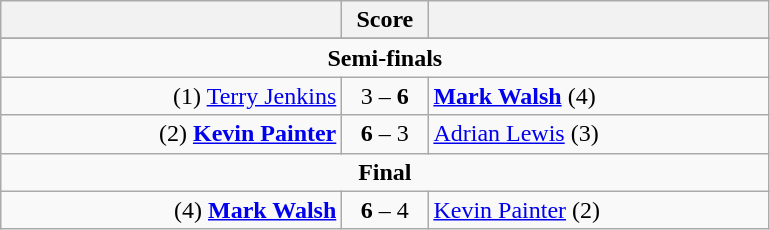<table class=wikitable style="text-align:center">
<tr>
<th width=220></th>
<th width=50>Score</th>
<th width=220></th>
</tr>
<tr align=center>
</tr>
<tr align=center>
<td colspan="3"><strong>Semi-finals</strong></td>
</tr>
<tr align=left>
<td align=right>(1) <a href='#'>Terry Jenkins</a> </td>
<td align=center>3 – <strong>6</strong></td>
<td> <strong><a href='#'>Mark Walsh</a></strong> (4)</td>
</tr>
<tr align=left>
<td align=right>(2) <strong><a href='#'>Kevin Painter</a></strong> </td>
<td align=center><strong>6</strong> – 3</td>
<td> <a href='#'>Adrian Lewis</a> (3)</td>
</tr>
<tr align=center>
<td colspan="3"><strong>Final</strong></td>
</tr>
<tr align=left>
<td align=right>(4) <strong><a href='#'>Mark Walsh</a></strong> </td>
<td align=center><strong>6</strong> – 4</td>
<td> <a href='#'>Kevin Painter</a> (2)</td>
</tr>
</table>
